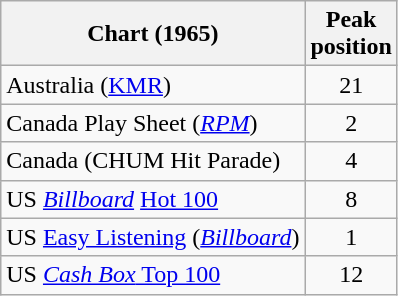<table class="wikitable sortable">
<tr>
<th align="left">Chart (1965)</th>
<th align="left">Peak<br>position</th>
</tr>
<tr>
<td align="left">Australia (<a href='#'>KMR</a>)</td>
<td style="text-align:center;">21</td>
</tr>
<tr>
<td align="left">Canada Play Sheet (<a href='#'><em>RPM</em></a>)</td>
<td style="text-align:center;">2</td>
</tr>
<tr>
<td align="left">Canada (CHUM Hit Parade)</td>
<td style="text-align:center;">4</td>
</tr>
<tr>
<td align="left">US <em><a href='#'>Billboard</a></em> <a href='#'>Hot 100</a></td>
<td style="text-align:center;">8</td>
</tr>
<tr>
<td align="left">US <a href='#'>Easy Listening</a> (<em><a href='#'>Billboard</a></em>)</td>
<td style="text-align:center;">1</td>
</tr>
<tr>
<td align="left">US <a href='#'><em>Cash Box</em> Top 100</a></td>
<td style="text-align:center;">12</td>
</tr>
</table>
